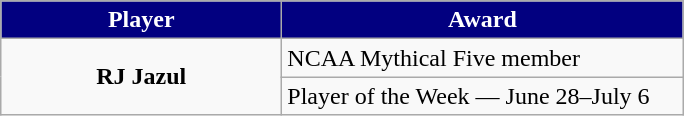<table class="wikitable" style="text-align: left">
<tr>
<th style="color: white; background-color: #020080; width:180px">Player</th>
<th style="color: white; background-color: #020080; width:260px">Award</th>
</tr>
<tr>
<td rowspan="2" style="text-align:center;"><strong>RJ Jazul</strong></td>
<td>NCAA Mythical Five member</td>
</tr>
<tr>
<td>Player of the Week — June 28–July 6</td>
</tr>
</table>
